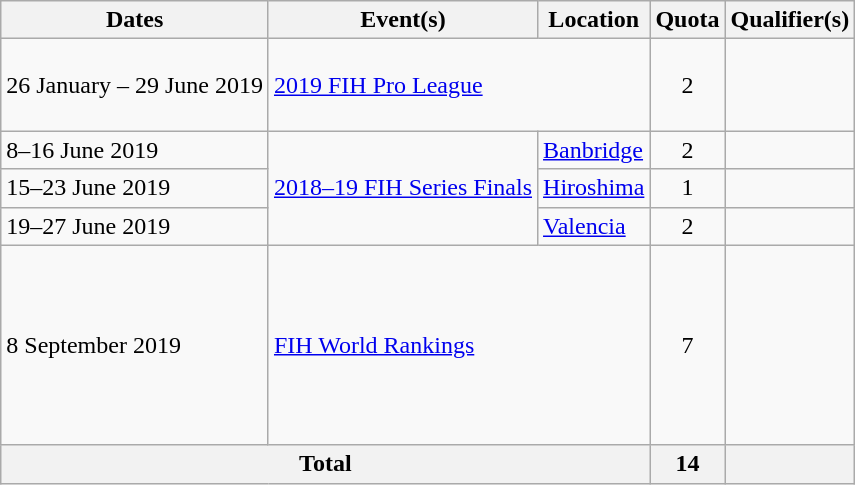<table class=wikitable>
<tr>
<th>Dates</th>
<th>Event(s)</th>
<th>Location</th>
<th>Quota</th>
<th>Qualifier(s)</th>
</tr>
<tr>
<td>26 January – 29 June 2019</td>
<td colspan=2><a href='#'>2019 FIH Pro League</a></td>
<td align=center>2</td>
<td><s></s><br><br><br><s></s></td>
</tr>
<tr>
<td>8–16 June 2019</td>
<td rowspan=3><a href='#'>2018–19 FIH Series Finals</a></td>
<td> <a href='#'>Banbridge</a></td>
<td align=center>2</td>
<td><br></td>
</tr>
<tr>
<td>15–23 June 2019</td>
<td> <a href='#'>Hiroshima</a></td>
<td align=center>1</td>
<td><br><s></s></td>
</tr>
<tr>
<td>19–27 June 2019</td>
<td> <a href='#'>Valencia</a></td>
<td align=center>2</td>
<td><br></td>
</tr>
<tr>
<td>8 September 2019</td>
<td colspan=2><a href='#'>FIH World Rankings</a></td>
<td align=center>7</td>
<td><br><br><br><br><br><s></s><br><br></td>
</tr>
<tr>
<th colspan=3>Total</th>
<th>14</th>
<th></th>
</tr>
</table>
